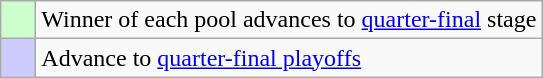<table class="wikitable">
<tr>
<td style="background: #ccffcc;">    </td>
<td>Winner of each pool advances to <a href='#'>quarter-final</a> stage</td>
</tr>
<tr>
<td style="background: #CCCCFF;">    </td>
<td>Advance to <a href='#'>quarter-final playoffs</a></td>
</tr>
</table>
